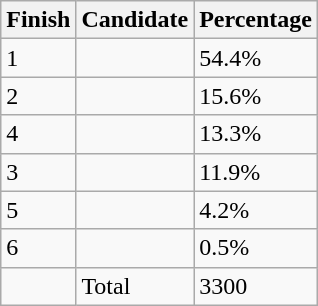<table class="wikitable sortable">
<tr>
<th>Finish</th>
<th>Candidate</th>
<th>Percentage</th>
</tr>
<tr>
<td>1</td>
<td></td>
<td>54.4%</td>
</tr>
<tr>
<td>2</td>
<td></td>
<td>15.6%</td>
</tr>
<tr>
<td>4</td>
<td></td>
<td>13.3%</td>
</tr>
<tr>
<td>3</td>
<td></td>
<td>11.9%</td>
</tr>
<tr>
<td>5</td>
<td></td>
<td>4.2%</td>
</tr>
<tr>
<td>6</td>
<td></td>
<td>0.5%</td>
</tr>
<tr>
<td></td>
<td>Total</td>
<td>3300</td>
</tr>
</table>
